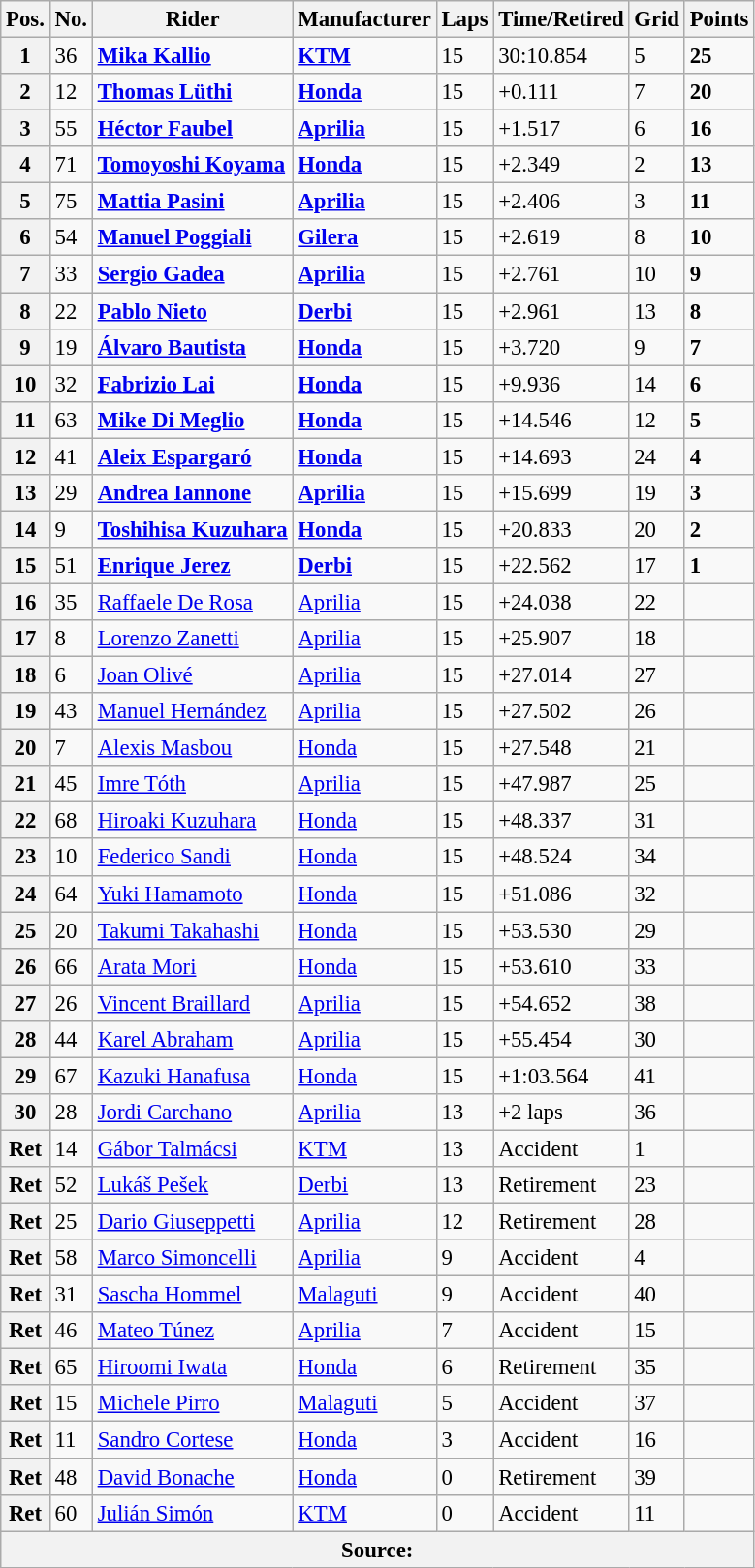<table class="wikitable" style="font-size: 95%;">
<tr>
<th>Pos.</th>
<th>No.</th>
<th>Rider</th>
<th>Manufacturer</th>
<th>Laps</th>
<th>Time/Retired</th>
<th>Grid</th>
<th>Points</th>
</tr>
<tr>
<th>1</th>
<td>36</td>
<td> <strong><a href='#'>Mika Kallio</a></strong></td>
<td><strong><a href='#'>KTM</a></strong></td>
<td>15</td>
<td>30:10.854</td>
<td>5</td>
<td><strong>25</strong></td>
</tr>
<tr>
<th>2</th>
<td>12</td>
<td> <strong><a href='#'>Thomas Lüthi</a></strong></td>
<td><strong><a href='#'>Honda</a></strong></td>
<td>15</td>
<td>+0.111</td>
<td>7</td>
<td><strong>20</strong></td>
</tr>
<tr>
<th>3</th>
<td>55</td>
<td> <strong><a href='#'>Héctor Faubel</a></strong></td>
<td><strong><a href='#'>Aprilia</a></strong></td>
<td>15</td>
<td>+1.517</td>
<td>6</td>
<td><strong>16</strong></td>
</tr>
<tr>
<th>4</th>
<td>71</td>
<td> <strong><a href='#'>Tomoyoshi Koyama</a></strong></td>
<td><strong><a href='#'>Honda</a></strong></td>
<td>15</td>
<td>+2.349</td>
<td>2</td>
<td><strong>13</strong></td>
</tr>
<tr>
<th>5</th>
<td>75</td>
<td> <strong><a href='#'>Mattia Pasini</a></strong></td>
<td><strong><a href='#'>Aprilia</a></strong></td>
<td>15</td>
<td>+2.406</td>
<td>3</td>
<td><strong>11</strong></td>
</tr>
<tr>
<th>6</th>
<td>54</td>
<td> <strong><a href='#'>Manuel Poggiali</a></strong></td>
<td><strong><a href='#'>Gilera</a></strong></td>
<td>15</td>
<td>+2.619</td>
<td>8</td>
<td><strong>10</strong></td>
</tr>
<tr>
<th>7</th>
<td>33</td>
<td> <strong><a href='#'>Sergio Gadea</a></strong></td>
<td><strong><a href='#'>Aprilia</a></strong></td>
<td>15</td>
<td>+2.761</td>
<td>10</td>
<td><strong>9</strong></td>
</tr>
<tr>
<th>8</th>
<td>22</td>
<td> <strong><a href='#'>Pablo Nieto</a></strong></td>
<td><strong><a href='#'>Derbi</a></strong></td>
<td>15</td>
<td>+2.961</td>
<td>13</td>
<td><strong>8</strong></td>
</tr>
<tr>
<th>9</th>
<td>19</td>
<td> <strong><a href='#'>Álvaro Bautista</a></strong></td>
<td><strong><a href='#'>Honda</a></strong></td>
<td>15</td>
<td>+3.720</td>
<td>9</td>
<td><strong>7</strong></td>
</tr>
<tr>
<th>10</th>
<td>32</td>
<td> <strong><a href='#'>Fabrizio Lai</a></strong></td>
<td><strong><a href='#'>Honda</a></strong></td>
<td>15</td>
<td>+9.936</td>
<td>14</td>
<td><strong>6</strong></td>
</tr>
<tr>
<th>11</th>
<td>63</td>
<td> <strong><a href='#'>Mike Di Meglio</a></strong></td>
<td><strong><a href='#'>Honda</a></strong></td>
<td>15</td>
<td>+14.546</td>
<td>12</td>
<td><strong>5</strong></td>
</tr>
<tr>
<th>12</th>
<td>41</td>
<td> <strong><a href='#'>Aleix Espargaró</a></strong></td>
<td><strong><a href='#'>Honda</a></strong></td>
<td>15</td>
<td>+14.693</td>
<td>24</td>
<td><strong>4</strong></td>
</tr>
<tr>
<th>13</th>
<td>29</td>
<td> <strong><a href='#'>Andrea Iannone</a></strong></td>
<td><strong><a href='#'>Aprilia</a></strong></td>
<td>15</td>
<td>+15.699</td>
<td>19</td>
<td><strong>3</strong></td>
</tr>
<tr>
<th>14</th>
<td>9</td>
<td> <strong><a href='#'>Toshihisa Kuzuhara</a></strong></td>
<td><strong><a href='#'>Honda</a></strong></td>
<td>15</td>
<td>+20.833</td>
<td>20</td>
<td><strong>2</strong></td>
</tr>
<tr>
<th>15</th>
<td>51</td>
<td> <strong><a href='#'>Enrique Jerez</a></strong></td>
<td><strong><a href='#'>Derbi</a></strong></td>
<td>15</td>
<td>+22.562</td>
<td>17</td>
<td><strong>1</strong></td>
</tr>
<tr>
<th>16</th>
<td>35</td>
<td> <a href='#'>Raffaele De Rosa</a></td>
<td><a href='#'>Aprilia</a></td>
<td>15</td>
<td>+24.038</td>
<td>22</td>
<td></td>
</tr>
<tr>
<th>17</th>
<td>8</td>
<td> <a href='#'>Lorenzo Zanetti</a></td>
<td><a href='#'>Aprilia</a></td>
<td>15</td>
<td>+25.907</td>
<td>18</td>
<td></td>
</tr>
<tr>
<th>18</th>
<td>6</td>
<td> <a href='#'>Joan Olivé</a></td>
<td><a href='#'>Aprilia</a></td>
<td>15</td>
<td>+27.014</td>
<td>27</td>
<td></td>
</tr>
<tr>
<th>19</th>
<td>43</td>
<td> <a href='#'>Manuel Hernández</a></td>
<td><a href='#'>Aprilia</a></td>
<td>15</td>
<td>+27.502</td>
<td>26</td>
<td></td>
</tr>
<tr>
<th>20</th>
<td>7</td>
<td> <a href='#'>Alexis Masbou</a></td>
<td><a href='#'>Honda</a></td>
<td>15</td>
<td>+27.548</td>
<td>21</td>
<td></td>
</tr>
<tr>
<th>21</th>
<td>45</td>
<td> <a href='#'>Imre Tóth</a></td>
<td><a href='#'>Aprilia</a></td>
<td>15</td>
<td>+47.987</td>
<td>25</td>
<td></td>
</tr>
<tr>
<th>22</th>
<td>68</td>
<td> <a href='#'>Hiroaki Kuzuhara</a></td>
<td><a href='#'>Honda</a></td>
<td>15</td>
<td>+48.337</td>
<td>31</td>
<td></td>
</tr>
<tr>
<th>23</th>
<td>10</td>
<td> <a href='#'>Federico Sandi</a></td>
<td><a href='#'>Honda</a></td>
<td>15</td>
<td>+48.524</td>
<td>34</td>
<td></td>
</tr>
<tr>
<th>24</th>
<td>64</td>
<td> <a href='#'>Yuki Hamamoto</a></td>
<td><a href='#'>Honda</a></td>
<td>15</td>
<td>+51.086</td>
<td>32</td>
<td></td>
</tr>
<tr>
<th>25</th>
<td>20</td>
<td> <a href='#'>Takumi Takahashi</a></td>
<td><a href='#'>Honda</a></td>
<td>15</td>
<td>+53.530</td>
<td>29</td>
<td></td>
</tr>
<tr>
<th>26</th>
<td>66</td>
<td> <a href='#'>Arata Mori</a></td>
<td><a href='#'>Honda</a></td>
<td>15</td>
<td>+53.610</td>
<td>33</td>
<td></td>
</tr>
<tr>
<th>27</th>
<td>26</td>
<td> <a href='#'>Vincent Braillard</a></td>
<td><a href='#'>Aprilia</a></td>
<td>15</td>
<td>+54.652</td>
<td>38</td>
<td></td>
</tr>
<tr>
<th>28</th>
<td>44</td>
<td> <a href='#'>Karel Abraham</a></td>
<td><a href='#'>Aprilia</a></td>
<td>15</td>
<td>+55.454</td>
<td>30</td>
<td></td>
</tr>
<tr>
<th>29</th>
<td>67</td>
<td> <a href='#'>Kazuki Hanafusa</a></td>
<td><a href='#'>Honda</a></td>
<td>15</td>
<td>+1:03.564</td>
<td>41</td>
<td></td>
</tr>
<tr>
<th>30</th>
<td>28</td>
<td> <a href='#'>Jordi Carchano</a></td>
<td><a href='#'>Aprilia</a></td>
<td>13</td>
<td>+2 laps</td>
<td>36</td>
<td></td>
</tr>
<tr>
<th>Ret</th>
<td>14</td>
<td> <a href='#'>Gábor Talmácsi</a></td>
<td><a href='#'>KTM</a></td>
<td>13</td>
<td>Accident</td>
<td>1</td>
<td></td>
</tr>
<tr>
<th>Ret</th>
<td>52</td>
<td> <a href='#'>Lukáš Pešek</a></td>
<td><a href='#'>Derbi</a></td>
<td>13</td>
<td>Retirement</td>
<td>23</td>
<td></td>
</tr>
<tr>
<th>Ret</th>
<td>25</td>
<td> <a href='#'>Dario Giuseppetti</a></td>
<td><a href='#'>Aprilia</a></td>
<td>12</td>
<td>Retirement</td>
<td>28</td>
<td></td>
</tr>
<tr>
<th>Ret</th>
<td>58</td>
<td> <a href='#'>Marco Simoncelli</a></td>
<td><a href='#'>Aprilia</a></td>
<td>9</td>
<td>Accident</td>
<td>4</td>
<td></td>
</tr>
<tr>
<th>Ret</th>
<td>31</td>
<td> <a href='#'>Sascha Hommel</a></td>
<td><a href='#'>Malaguti</a></td>
<td>9</td>
<td>Accident</td>
<td>40</td>
<td></td>
</tr>
<tr>
<th>Ret</th>
<td>46</td>
<td> <a href='#'>Mateo Túnez</a></td>
<td><a href='#'>Aprilia</a></td>
<td>7</td>
<td>Accident</td>
<td>15</td>
<td></td>
</tr>
<tr>
<th>Ret</th>
<td>65</td>
<td> <a href='#'>Hiroomi Iwata</a></td>
<td><a href='#'>Honda</a></td>
<td>6</td>
<td>Retirement</td>
<td>35</td>
<td></td>
</tr>
<tr>
<th>Ret</th>
<td>15</td>
<td> <a href='#'>Michele Pirro</a></td>
<td><a href='#'>Malaguti</a></td>
<td>5</td>
<td>Accident</td>
<td>37</td>
<td></td>
</tr>
<tr>
<th>Ret</th>
<td>11</td>
<td> <a href='#'>Sandro Cortese</a></td>
<td><a href='#'>Honda</a></td>
<td>3</td>
<td>Accident</td>
<td>16</td>
<td></td>
</tr>
<tr>
<th>Ret</th>
<td>48</td>
<td> <a href='#'>David Bonache</a></td>
<td><a href='#'>Honda</a></td>
<td>0</td>
<td>Retirement</td>
<td>39</td>
<td></td>
</tr>
<tr>
<th>Ret</th>
<td>60</td>
<td> <a href='#'>Julián Simón</a></td>
<td><a href='#'>KTM</a></td>
<td>0</td>
<td>Accident</td>
<td>11</td>
<td></td>
</tr>
<tr>
<th colspan=8>Source: </th>
</tr>
</table>
